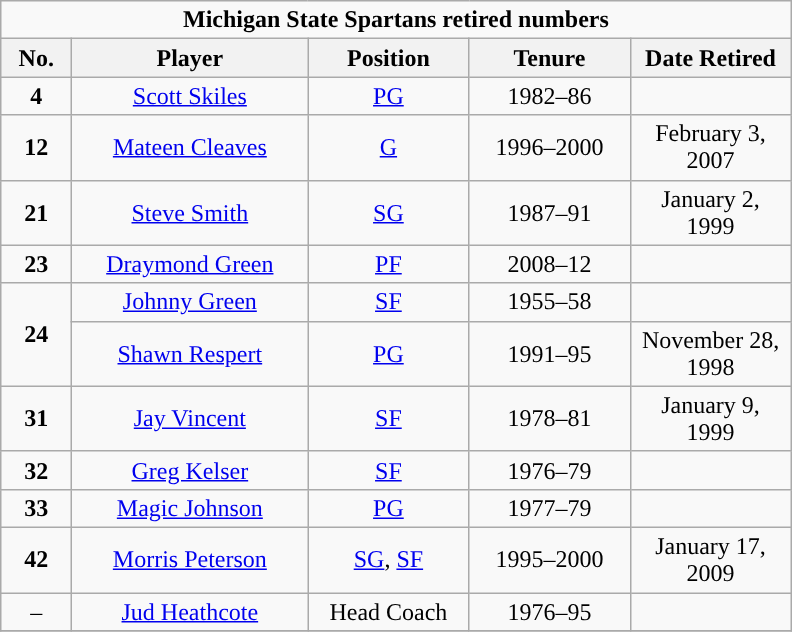<table class="wikitable sortable" style="text-align:center">
<tr>
<td colspan="5" style= ><strong>Michigan State Spartans retired numbers</strong></td>
</tr>
<tr>
<th width=40px style="background:#">No.</th>
<th width=150px style="background:#">Player</th>
<th width=100px style="background:#">Position</th>
<th width=100px style="background:#">Tenure</th>
<th width=100px style="background:#">Date Retired</th>
</tr>
<tr>
<td><strong>4</strong></td>
<td><a href='#'>Scott Skiles</a></td>
<td><a href='#'>PG</a></td>
<td>1982–86</td>
<td></td>
</tr>
<tr>
<td><strong>12</strong></td>
<td><a href='#'>Mateen Cleaves</a></td>
<td><a href='#'>G</a></td>
<td>1996–2000</td>
<td>February 3, 2007</td>
</tr>
<tr>
<td><strong>21</strong></td>
<td><a href='#'>Steve Smith</a></td>
<td><a href='#'>SG</a></td>
<td>1987–91</td>
<td>January 2, 1999</td>
</tr>
<tr>
<td><strong>23</strong></td>
<td><a href='#'>Draymond Green</a></td>
<td><a href='#'>PF</a></td>
<td>2008–12</td>
<td></td>
</tr>
<tr>
<td rowspan=2><strong>24</strong></td>
<td><a href='#'>Johnny Green</a></td>
<td><a href='#'>SF</a></td>
<td>1955–58</td>
<td></td>
</tr>
<tr>
<td><a href='#'>Shawn Respert</a></td>
<td><a href='#'>PG</a></td>
<td>1991–95</td>
<td>November 28, 1998</td>
</tr>
<tr>
<td><strong>31</strong></td>
<td><a href='#'>Jay Vincent</a></td>
<td><a href='#'>SF</a></td>
<td>1978–81</td>
<td>January 9, 1999</td>
</tr>
<tr>
<td><strong>32</strong></td>
<td><a href='#'>Greg Kelser</a></td>
<td><a href='#'>SF</a></td>
<td>1976–79</td>
<td></td>
</tr>
<tr>
<td><strong>33</strong></td>
<td><a href='#'>Magic Johnson</a></td>
<td><a href='#'>PG</a></td>
<td>1977–79</td>
<td></td>
</tr>
<tr>
<td><strong>42</strong></td>
<td><a href='#'>Morris Peterson</a></td>
<td><a href='#'>SG</a>, <a href='#'>SF</a></td>
<td>1995–2000</td>
<td>January 17, 2009</td>
</tr>
<tr>
<td>–</td>
<td><a href='#'>Jud Heathcote</a></td>
<td>Head Coach</td>
<td>1976–95</td>
<td></td>
</tr>
<tr>
</tr>
</table>
